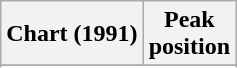<table class="wikitable sortable plainrowheaders">
<tr>
<th>Chart (1991)</th>
<th>Peak<br>position</th>
</tr>
<tr>
</tr>
<tr>
</tr>
<tr>
</tr>
</table>
